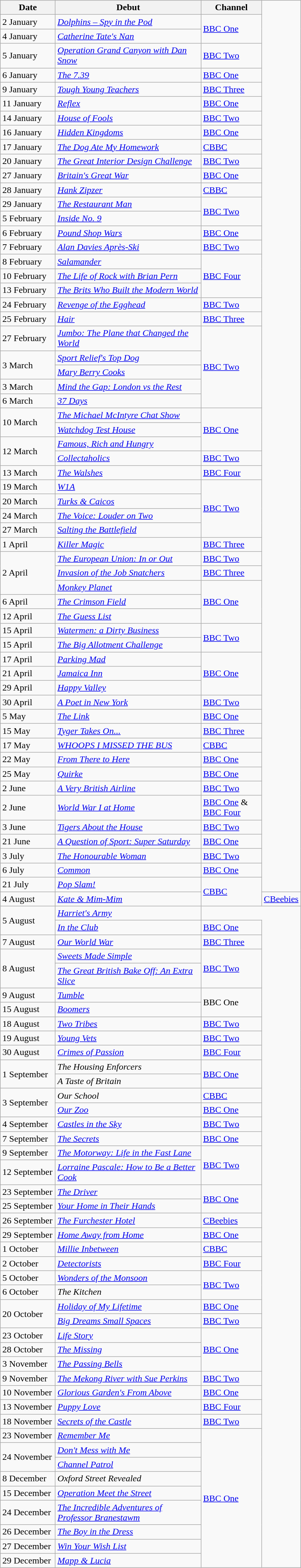<table class="wikitable">
<tr>
<th width=90>Date</th>
<th width=250>Debut</th>
<th width=100>Channel</th>
</tr>
<tr>
<td>2 January</td>
<td><em><a href='#'>Dolphins – Spy in the Pod</a></em></td>
<td rowspan="2"><a href='#'>BBC One</a></td>
</tr>
<tr>
<td>4 January</td>
<td><em><a href='#'>Catherine Tate's Nan</a></em></td>
</tr>
<tr>
<td>5 January</td>
<td><em><a href='#'>Operation Grand Canyon with Dan Snow</a></em></td>
<td><a href='#'>BBC Two</a></td>
</tr>
<tr>
<td>6 January</td>
<td><em><a href='#'>The 7.39</a></em></td>
<td><a href='#'>BBC One</a></td>
</tr>
<tr>
<td>9 January</td>
<td><em><a href='#'>Tough Young Teachers</a></em></td>
<td><a href='#'>BBC Three</a></td>
</tr>
<tr>
<td>11 January</td>
<td><em><a href='#'>Reflex</a></em></td>
<td><a href='#'>BBC One</a></td>
</tr>
<tr>
<td>14 January</td>
<td><em><a href='#'>House of Fools</a></em></td>
<td><a href='#'>BBC Two</a></td>
</tr>
<tr>
<td>16 January</td>
<td><em><a href='#'>Hidden Kingdoms</a></em></td>
<td><a href='#'>BBC One</a></td>
</tr>
<tr>
<td>17 January</td>
<td><em><a href='#'>The Dog Ate My Homework</a></em></td>
<td><a href='#'>CBBC</a></td>
</tr>
<tr>
<td>20 January</td>
<td><em><a href='#'>The Great Interior Design Challenge</a></em></td>
<td><a href='#'>BBC Two</a></td>
</tr>
<tr>
<td>27 January</td>
<td><em><a href='#'>Britain's Great War</a></em></td>
<td><a href='#'>BBC One</a></td>
</tr>
<tr>
<td>28 January</td>
<td><em><a href='#'>Hank Zipzer</a></em></td>
<td><a href='#'>CBBC</a></td>
</tr>
<tr>
<td>29 January</td>
<td><em><a href='#'>The Restaurant Man</a></em></td>
<td rowspan="2"><a href='#'>BBC Two</a></td>
</tr>
<tr>
<td>5 February</td>
<td><em><a href='#'>Inside No. 9</a></em></td>
</tr>
<tr>
<td>6 February</td>
<td><em><a href='#'>Pound Shop Wars</a></em></td>
<td><a href='#'>BBC One</a></td>
</tr>
<tr>
<td>7 February</td>
<td><em><a href='#'>Alan Davies Après-Ski</a></em></td>
<td><a href='#'>BBC Two</a></td>
</tr>
<tr>
<td>8 February</td>
<td><em><a href='#'>Salamander</a></em></td>
<td rowspan="3"><a href='#'>BBC Four</a></td>
</tr>
<tr>
<td>10 February</td>
<td><em><a href='#'>The Life of Rock with Brian Pern</a></em></td>
</tr>
<tr>
<td>13 February</td>
<td><em><a href='#'>The Brits Who Built the Modern World</a></em></td>
</tr>
<tr>
<td>24 February</td>
<td><em><a href='#'>Revenge of the Egghead</a></em></td>
<td><a href='#'>BBC Two</a></td>
</tr>
<tr>
<td>25 February</td>
<td><em><a href='#'>Hair</a></em></td>
<td><a href='#'>BBC Three</a></td>
</tr>
<tr>
<td>27 February</td>
<td><em><a href='#'>Jumbo: The Plane that Changed the World</a></em></td>
<td rowspan="5"><a href='#'>BBC Two</a></td>
</tr>
<tr>
<td rowspan=2>3 March</td>
<td><em><a href='#'>Sport Relief's Top Dog</a></em></td>
</tr>
<tr>
<td><em><a href='#'>Mary Berry Cooks</a></em></td>
</tr>
<tr>
<td>3 March</td>
<td><em><a href='#'>Mind the Gap: London vs the Rest</a></em></td>
</tr>
<tr>
<td>6 March</td>
<td><em><a href='#'>37 Days</a></em></td>
</tr>
<tr>
<td rowspan=2>10 March</td>
<td><em><a href='#'>The Michael McIntyre Chat Show</a></em></td>
<td rowspan="3"><a href='#'>BBC One</a></td>
</tr>
<tr>
<td><em><a href='#'>Watchdog Test House</a></em></td>
</tr>
<tr>
<td rowspan=2>12 March</td>
<td><em><a href='#'>Famous, Rich and Hungry</a></em></td>
</tr>
<tr>
<td><em><a href='#'>Collectaholics</a></em></td>
<td><a href='#'>BBC Two</a></td>
</tr>
<tr>
<td>13 March</td>
<td><em><a href='#'>The Walshes</a></em></td>
<td><a href='#'>BBC Four</a></td>
</tr>
<tr>
<td>19 March</td>
<td><em><a href='#'>W1A</a></em></td>
<td rowspan="4"><a href='#'>BBC Two</a></td>
</tr>
<tr>
<td>20 March</td>
<td><em><a href='#'>Turks & Caicos</a></em></td>
</tr>
<tr>
<td>24 March</td>
<td><em><a href='#'>The Voice: Louder on Two</a></em></td>
</tr>
<tr>
<td>27 March</td>
<td><em><a href='#'>Salting the Battlefield</a></em></td>
</tr>
<tr>
<td>1 April</td>
<td><em><a href='#'>Killer Magic</a></em></td>
<td><a href='#'>BBC Three</a></td>
</tr>
<tr>
<td rowspan=3>2 April</td>
<td><em><a href='#'>The European Union: In or Out</a></em></td>
<td><a href='#'>BBC Two</a></td>
</tr>
<tr>
<td><em><a href='#'>Invasion of the Job Snatchers</a></em></td>
<td><a href='#'>BBC Three</a></td>
</tr>
<tr>
<td><em><a href='#'>Monkey Planet</a></em></td>
<td rowspan="3"><a href='#'>BBC One</a></td>
</tr>
<tr>
<td>6 April</td>
<td><em><a href='#'>The Crimson Field</a></em></td>
</tr>
<tr>
<td>12 April</td>
<td><em><a href='#'>The Guess List</a></em></td>
</tr>
<tr>
<td>15 April</td>
<td><em><a href='#'>Watermen: a Dirty Business</a></em></td>
<td rowspan="2"><a href='#'>BBC Two</a></td>
</tr>
<tr>
<td>15 April</td>
<td><em><a href='#'>The Big Allotment Challenge</a></em></td>
</tr>
<tr>
<td>17 April</td>
<td><em><a href='#'>Parking Mad</a></em></td>
<td rowspan="3"><a href='#'>BBC One</a></td>
</tr>
<tr>
<td>21 April</td>
<td><em><a href='#'>Jamaica Inn</a></em></td>
</tr>
<tr>
<td>29 April</td>
<td><em><a href='#'>Happy Valley</a></em></td>
</tr>
<tr>
<td>30 April</td>
<td><em><a href='#'>A Poet in New York</a></em></td>
<td><a href='#'>BBC Two</a></td>
</tr>
<tr>
<td>5 May</td>
<td><em><a href='#'>The Link</a></em></td>
<td><a href='#'>BBC One</a></td>
</tr>
<tr>
<td>15 May</td>
<td><em><a href='#'>Tyger Takes On...</a></em></td>
<td><a href='#'>BBC Three</a></td>
</tr>
<tr>
<td>17 May</td>
<td><em><a href='#'>WHOOPS I MISSED THE BUS</a></em></td>
<td><a href='#'>CBBC</a></td>
</tr>
<tr>
<td>22 May</td>
<td><em><a href='#'>From There to Here</a></em></td>
<td><a href='#'>BBC One</a></td>
</tr>
<tr>
<td>25 May</td>
<td><em><a href='#'>Quirke</a></em></td>
<td><a href='#'>BBC One</a></td>
</tr>
<tr>
<td>2 June</td>
<td><em><a href='#'>A Very British Airline</a></em></td>
<td><a href='#'>BBC Two</a></td>
</tr>
<tr>
<td>2 June</td>
<td><em><a href='#'>World War I at Home</a></em></td>
<td><a href='#'>BBC One</a> & <a href='#'>BBC Four</a></td>
</tr>
<tr>
<td>3 June</td>
<td><em><a href='#'>Tigers About the House</a></em></td>
<td><a href='#'>BBC Two</a></td>
</tr>
<tr>
<td>21 June</td>
<td><em><a href='#'>A Question of Sport: Super Saturday</a></em></td>
<td><a href='#'>BBC One</a></td>
</tr>
<tr>
<td>3 July</td>
<td><em><a href='#'>The Honourable Woman</a></em></td>
<td><a href='#'>BBC Two</a></td>
</tr>
<tr>
<td>6 July</td>
<td><em><a href='#'>Common</a></em></td>
<td><a href='#'>BBC One</a></td>
</tr>
<tr>
<td>21 July</td>
<td><em><a href='#'>Pop Slam!</a></em></td>
<td rowspan="2"><a href='#'>CBBC</a></td>
</tr>
<tr>
<td>4 August</td>
<td><em><a href='#'>Kate & Mim-Mim</a></em></td>
<td><a href='#'>CBeebies</a></td>
</tr>
<tr>
<td rowspan=2>5 August</td>
<td><em><a href='#'>Harriet's Army</a></em></td>
</tr>
<tr>
<td><em><a href='#'>In the Club</a></em></td>
<td><a href='#'>BBC One</a></td>
</tr>
<tr>
<td>7 August</td>
<td><em><a href='#'>Our World War</a></em></td>
<td><a href='#'>BBC Three</a></td>
</tr>
<tr>
<td rowspan=2>8 August</td>
<td><em><a href='#'>Sweets Made Simple</a></em></td>
<td rowspan="2"><a href='#'>BBC Two</a></td>
</tr>
<tr>
<td><em><a href='#'>The Great British Bake Off: An Extra Slice</a></em></td>
</tr>
<tr>
<td>9 August</td>
<td><em><a href='#'>Tumble</a></em></td>
<td rowspan="2">BBC One</td>
</tr>
<tr>
<td>15 August</td>
<td><em><a href='#'>Boomers</a></em></td>
</tr>
<tr>
<td>18 August</td>
<td><em><a href='#'>Two Tribes</a></em></td>
<td><a href='#'>BBC Two</a></td>
</tr>
<tr>
<td>19 August</td>
<td><em><a href='#'>Young Vets</a></em></td>
<td><a href='#'>BBC Two</a></td>
</tr>
<tr>
<td>30 August</td>
<td><em><a href='#'>Crimes of Passion</a></em></td>
<td><a href='#'>BBC Four</a></td>
</tr>
<tr>
<td rowspan=2>1 September</td>
<td><em>The Housing Enforcers</em></td>
<td rowspan="2"><a href='#'>BBC One</a></td>
</tr>
<tr>
<td><em>A Taste of Britain</em></td>
</tr>
<tr>
<td rowspan=2>3 September</td>
<td><em>Our School</em></td>
<td><a href='#'>CBBC</a></td>
</tr>
<tr>
<td><em><a href='#'>Our Zoo</a></em></td>
<td><a href='#'>BBC One</a></td>
</tr>
<tr>
<td>4 September</td>
<td><em><a href='#'>Castles in the Sky</a></em></td>
<td><a href='#'>BBC Two</a></td>
</tr>
<tr>
<td>7 September</td>
<td><em><a href='#'>The Secrets</a></em></td>
<td><a href='#'>BBC One</a></td>
</tr>
<tr>
<td>9 September</td>
<td><em><a href='#'>The Motorway: Life in the Fast Lane</a></em></td>
<td rowspan="2"><a href='#'>BBC Two</a></td>
</tr>
<tr>
<td>12 September</td>
<td><em><a href='#'>Lorraine Pascale: How to Be a Better Cook</a></em></td>
</tr>
<tr>
<td>23 September</td>
<td><em><a href='#'>The Driver</a></em></td>
<td rowspan="2"><a href='#'>BBC One</a></td>
</tr>
<tr>
<td>25 September</td>
<td><em><a href='#'>Your Home in Their Hands</a></em></td>
</tr>
<tr>
<td>26 September</td>
<td><em><a href='#'>The Furchester Hotel</a></em></td>
<td><a href='#'>CBeebies</a></td>
</tr>
<tr>
<td>29 September</td>
<td><em><a href='#'>Home Away from Home</a></em></td>
<td><a href='#'>BBC One</a></td>
</tr>
<tr>
<td>1 October</td>
<td><em><a href='#'>Millie Inbetween</a></em></td>
<td><a href='#'>CBBC</a></td>
</tr>
<tr>
<td>2 October</td>
<td><em><a href='#'>Detectorists</a></em></td>
<td><a href='#'>BBC Four</a></td>
</tr>
<tr>
<td>5 October</td>
<td><em><a href='#'>Wonders of the Monsoon</a></em></td>
<td rowspan="2"><a href='#'>BBC Two</a></td>
</tr>
<tr>
<td>6 October</td>
<td><em>The Kitchen</em></td>
</tr>
<tr>
<td rowspan=2>20 October</td>
<td><em><a href='#'>Holiday of My Lifetime</a></em></td>
<td><a href='#'>BBC One</a></td>
</tr>
<tr>
<td><em><a href='#'>Big Dreams Small Spaces</a></em></td>
<td><a href='#'>BBC Two</a></td>
</tr>
<tr>
<td>23 October</td>
<td><em><a href='#'>Life Story</a></em></td>
<td rowspan="3"><a href='#'>BBC One</a></td>
</tr>
<tr>
<td>28 October</td>
<td><em><a href='#'>The Missing</a></em></td>
</tr>
<tr>
<td>3 November</td>
<td><em><a href='#'>The Passing Bells</a></em></td>
</tr>
<tr>
<td>9 November</td>
<td><em><a href='#'>The Mekong River with Sue Perkins</a></em></td>
<td><a href='#'>BBC Two</a></td>
</tr>
<tr>
<td>10 November</td>
<td><em><a href='#'>Glorious Garden's From Above</a></em></td>
<td><a href='#'>BBC One</a></td>
</tr>
<tr>
<td>13 November</td>
<td><em><a href='#'>Puppy Love</a></em></td>
<td><a href='#'>BBC Four</a></td>
</tr>
<tr>
<td>18 November</td>
<td><em><a href='#'>Secrets of the Castle</a></em></td>
<td><a href='#'>BBC Two</a></td>
</tr>
<tr>
<td>23 November</td>
<td><em><a href='#'>Remember Me</a></em></td>
<td rowspan="9"><a href='#'>BBC One</a></td>
</tr>
<tr>
<td rowspan=2>24 November</td>
<td><em><a href='#'>Don't Mess with Me</a></em></td>
</tr>
<tr>
<td><em><a href='#'>Channel Patrol</a></em></td>
</tr>
<tr>
<td>8 December</td>
<td><em>Oxford Street Revealed</em></td>
</tr>
<tr>
<td>15 December</td>
<td><em><a href='#'>Operation Meet the Street</a></em></td>
</tr>
<tr>
<td>24 December</td>
<td><em><a href='#'>The Incredible Adventures of Professor Branestawm</a></em></td>
</tr>
<tr>
<td>26 December</td>
<td><em><a href='#'>The Boy in the Dress</a></em></td>
</tr>
<tr>
<td>27 December</td>
<td><em><a href='#'>Win Your Wish List</a></em></td>
</tr>
<tr>
<td>29 December</td>
<td><em><a href='#'>Mapp & Lucia</a></em></td>
</tr>
</table>
